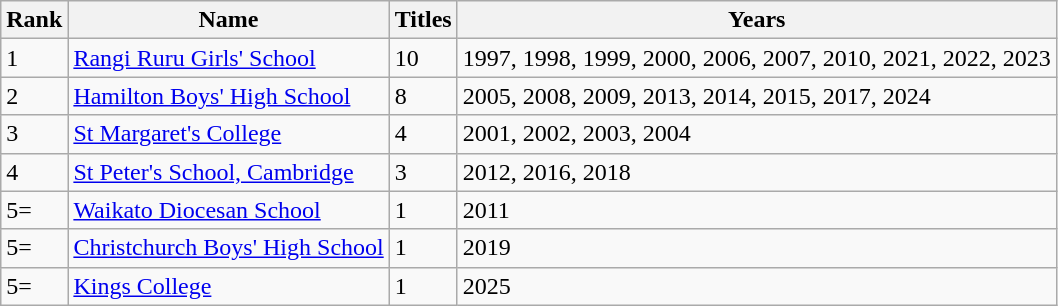<table class="wikitable">
<tr>
<th>Rank</th>
<th>Name</th>
<th>Titles</th>
<th>Years</th>
</tr>
<tr>
<td>1</td>
<td><a href='#'>Rangi Ruru Girls' School</a></td>
<td>10</td>
<td>1997, 1998, 1999, 2000, 2006, 2007, 2010, 2021, 2022, 2023</td>
</tr>
<tr>
<td>2</td>
<td><a href='#'>Hamilton Boys' High School</a></td>
<td>8</td>
<td>2005, 2008, 2009, 2013, 2014, 2015, 2017, 2024</td>
</tr>
<tr>
<td>3</td>
<td><a href='#'>St Margaret's College</a></td>
<td>4</td>
<td>2001, 2002, 2003, 2004</td>
</tr>
<tr>
<td>4</td>
<td><a href='#'>St Peter's School, Cambridge</a></td>
<td>3</td>
<td>2012, 2016, 2018</td>
</tr>
<tr>
<td>5=</td>
<td><a href='#'>Waikato Diocesan School</a></td>
<td>1</td>
<td>2011</td>
</tr>
<tr>
<td>5=</td>
<td><a href='#'>Christchurch Boys' High School</a></td>
<td>1</td>
<td>2019</td>
</tr>
<tr>
<td>5=</td>
<td><a href='#'>Kings College</a></td>
<td>1</td>
<td>2025</td>
</tr>
</table>
